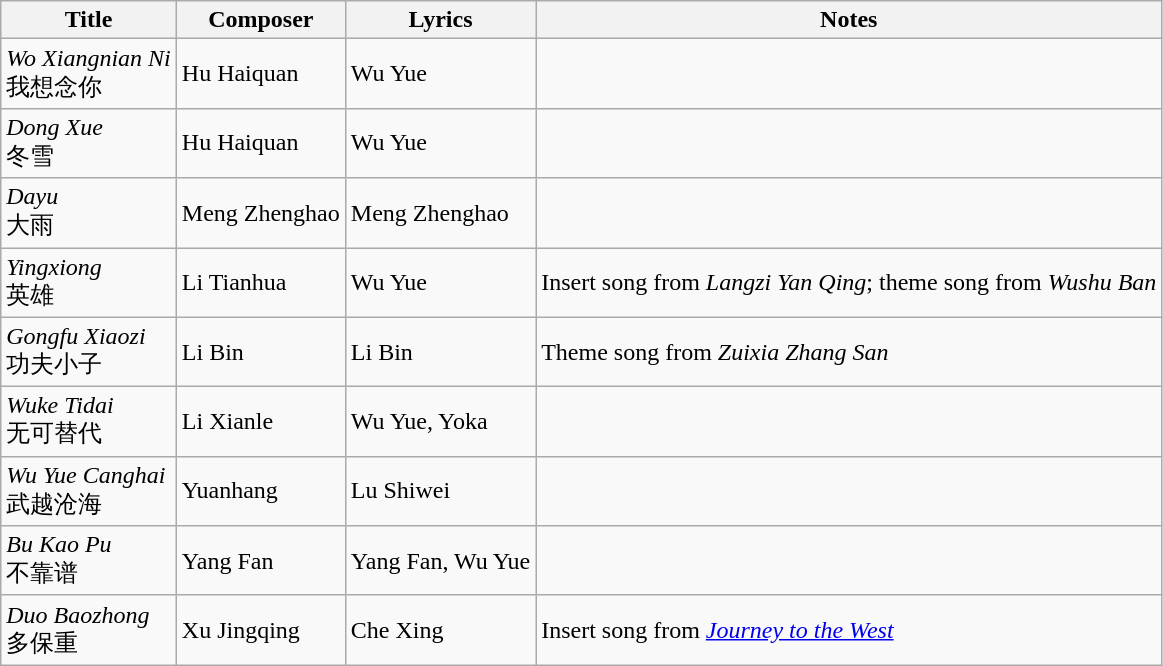<table class="wikitable sortable">
<tr>
<th>Title</th>
<th>Composer</th>
<th>Lyrics</th>
<th class="unsortable">Notes</th>
</tr>
<tr>
<td><em>Wo Xiangnian Ni</em><br>我想念你</td>
<td>Hu Haiquan</td>
<td>Wu Yue</td>
<td></td>
</tr>
<tr>
<td><em>Dong Xue</em><br>冬雪</td>
<td>Hu Haiquan</td>
<td>Wu Yue</td>
<td></td>
</tr>
<tr>
<td><em>Dayu</em><br>大雨</td>
<td>Meng Zhenghao</td>
<td>Meng Zhenghao</td>
<td></td>
</tr>
<tr>
<td><em>Yingxiong</em><br>英雄</td>
<td>Li Tianhua</td>
<td>Wu Yue</td>
<td>Insert song from <em>Langzi Yan Qing</em>; theme song from <em>Wushu Ban</em></td>
</tr>
<tr>
<td><em>Gongfu Xiaozi</em><br>功夫小子</td>
<td>Li Bin</td>
<td>Li Bin</td>
<td>Theme song from <em>Zuixia Zhang San</em></td>
</tr>
<tr>
<td><em>Wuke Tidai</em><br>无可替代</td>
<td>Li Xianle</td>
<td>Wu Yue, Yoka</td>
<td></td>
</tr>
<tr>
<td><em>Wu Yue Canghai</em><br>武越沧海</td>
<td>Yuanhang</td>
<td>Lu Shiwei</td>
<td></td>
</tr>
<tr>
<td><em>Bu Kao Pu</em><br>不靠谱</td>
<td>Yang Fan</td>
<td>Yang Fan, Wu Yue</td>
<td></td>
</tr>
<tr>
<td><em>Duo Baozhong</em><br>多保重</td>
<td>Xu Jingqing</td>
<td>Che Xing</td>
<td>Insert song from <em><a href='#'>Journey to the West</a></em></td>
</tr>
</table>
